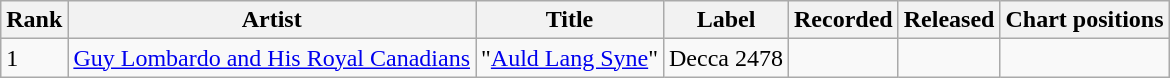<table class="wikitable">
<tr>
<th>Rank</th>
<th>Artist</th>
<th>Title</th>
<th>Label</th>
<th>Recorded</th>
<th>Released</th>
<th>Chart positions</th>
</tr>
<tr>
<td>1</td>
<td><a href='#'>Guy Lombardo and His Royal Canadians</a></td>
<td>"<a href='#'>Auld Lang Syne</a>"</td>
<td>Decca 2478</td>
<td></td>
<td></td>
<td></td>
</tr>
</table>
